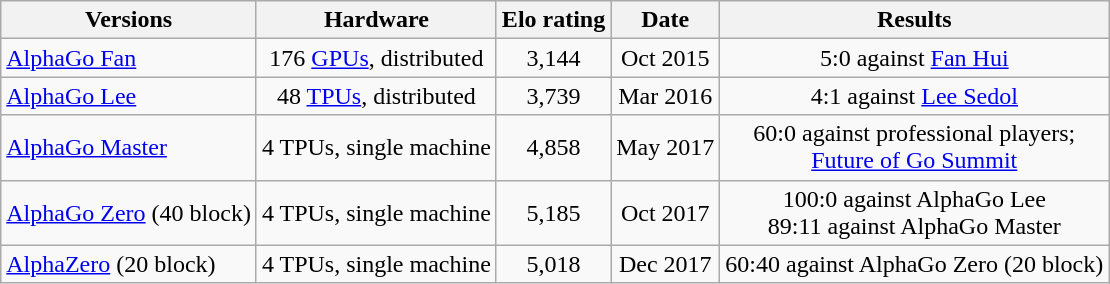<table class="wikitable sortable" style="text-align:center">
<tr style="background:#ececec; vertical-align:top;">
<th>Versions</th>
<th>Hardware</th>
<th>Elo rating</th>
<th>Date</th>
<th>Results</th>
</tr>
<tr>
<td align=left><a href='#'>AlphaGo Fan</a></td>
<td>176 <a href='#'>GPUs</a>, distributed</td>
<td>3,144</td>
<td>Oct 2015</td>
<td>5:0 against <a href='#'>Fan Hui</a></td>
</tr>
<tr>
<td align=left><a href='#'>AlphaGo Lee</a></td>
<td>48 <a href='#'>TPUs</a>, distributed</td>
<td>3,739</td>
<td>Mar 2016</td>
<td>4:1 against <a href='#'>Lee Sedol</a></td>
</tr>
<tr>
<td align=left><a href='#'>AlphaGo Master</a></td>
<td>4 TPUs, single machine</td>
<td>4,858</td>
<td>May 2017</td>
<td>60:0 against professional players;<br><a href='#'>Future of Go Summit</a></td>
</tr>
<tr>
<td align=left><a href='#'>AlphaGo Zero</a> (40 block)</td>
<td>4 TPUs, single machine</td>
<td>5,185</td>
<td>Oct 2017</td>
<td>100:0 against AlphaGo Lee<br>89:11 against AlphaGo Master</td>
</tr>
<tr>
<td align=left><a href='#'>AlphaZero</a> (20 block)</td>
<td>4 TPUs, single machine</td>
<td>5,018</td>
<td>Dec 2017</td>
<td>60:40 against AlphaGo Zero (20 block)</td>
</tr>
</table>
